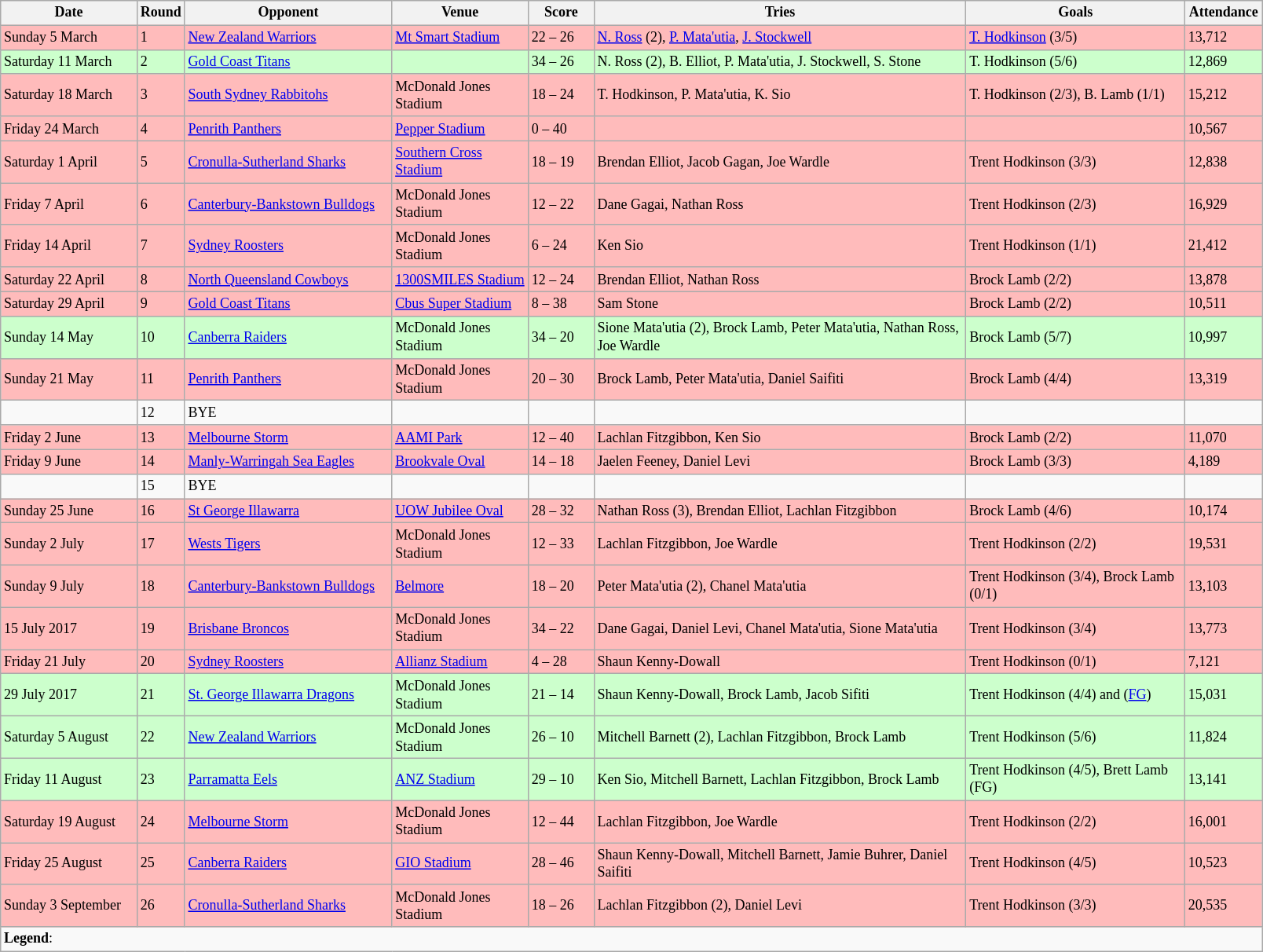<table class="wikitable" style="font-size:75%;">
<tr>
<th style="width:110px;">Date</th>
<th style="width:30px;">Round</th>
<th style="width:170px;">Opponent</th>
<th style="width:110px;">Venue</th>
<th style="width:50px;">Score</th>
<th style="width:310px;">Tries</th>
<th style="width:180px;">Goals</th>
<th style="width:60px;">Attendance</th>
</tr>
<tr bgcolor=#FFBBBB>
<td>Sunday 5 March</td>
<td>1</td>
<td> <a href='#'>New Zealand Warriors</a></td>
<td><a href='#'>Mt Smart Stadium</a></td>
<td>22 – 26</td>
<td><a href='#'>N. Ross</a> (2), <a href='#'>P. Mata'utia</a>, <a href='#'>J. Stockwell</a></td>
<td><a href='#'>T. Hodkinson</a> (3/5)</td>
<td>13,712</td>
</tr>
<tr bgcolor=#CCFFCC>
<td>Saturday 11 March</td>
<td>2</td>
<td> <a href='#'>Gold Coast Titans</a></td>
<td></td>
<td>34 – 26</td>
<td>N. Ross (2), B. Elliot, P. Mata'utia, J. Stockwell, S. Stone</td>
<td>T. Hodkinson (5/6)</td>
<td>12,869</td>
</tr>
<tr bgcolor=#FFBBBB>
<td>Saturday 18 March</td>
<td>3</td>
<td> <a href='#'>South Sydney Rabbitohs</a></td>
<td>McDonald Jones Stadium</td>
<td>18 – 24</td>
<td>T. Hodkinson, P. Mata'utia, K. Sio</td>
<td>T. Hodkinson (2/3), B. Lamb (1/1)</td>
<td>15,212</td>
</tr>
<tr bgcolor=#FFBBBB>
<td>Friday 24 March</td>
<td>4</td>
<td> <a href='#'>Penrith Panthers</a></td>
<td><a href='#'>Pepper Stadium</a></td>
<td>0 – 40</td>
<td></td>
<td></td>
<td>10,567</td>
</tr>
<tr bgcolor=#FFBBBB>
<td>Saturday 1 April</td>
<td>5</td>
<td> <a href='#'>Cronulla-Sutherland Sharks</a></td>
<td><a href='#'>Southern Cross Stadium</a></td>
<td>18 – 19</td>
<td>Brendan Elliot, Jacob Gagan, Joe Wardle</td>
<td>Trent Hodkinson (3/3)</td>
<td>12,838</td>
</tr>
<tr bgcolor=#FFBBBB>
<td>Friday 7 April</td>
<td>6</td>
<td> <a href='#'>Canterbury-Bankstown Bulldogs</a></td>
<td>McDonald Jones Stadium</td>
<td>12 – 22</td>
<td>Dane Gagai, Nathan Ross</td>
<td>Trent Hodkinson (2/3)</td>
<td>16,929</td>
</tr>
<tr bgcolor=#FFBBBB>
<td>Friday 14 April</td>
<td>7</td>
<td> <a href='#'>Sydney Roosters</a></td>
<td>McDonald Jones Stadium</td>
<td>6 – 24</td>
<td>Ken Sio</td>
<td>Trent Hodkinson (1/1)</td>
<td>21,412</td>
</tr>
<tr bgcolor=#FFBBBB>
<td>Saturday 22 April</td>
<td>8</td>
<td> <a href='#'>North Queensland Cowboys</a></td>
<td><a href='#'>1300SMILES Stadium</a></td>
<td>12 – 24</td>
<td>Brendan Elliot, Nathan Ross</td>
<td>Brock Lamb (2/2)</td>
<td>13,878</td>
</tr>
<tr bgcolor=#FFBBBB>
<td>Saturday 29 April</td>
<td>9</td>
<td> <a href='#'>Gold Coast Titans</a></td>
<td><a href='#'>Cbus Super Stadium</a></td>
<td>8 – 38</td>
<td>Sam Stone</td>
<td>Brock Lamb (2/2)</td>
<td>10,511</td>
</tr>
<tr bgcolor=#CCFFCC>
<td>Sunday 14 May</td>
<td>10</td>
<td> <a href='#'>Canberra Raiders</a></td>
<td>McDonald Jones Stadium</td>
<td>34 – 20</td>
<td>Sione Mata'utia (2), Brock Lamb, Peter Mata'utia, Nathan Ross, Joe Wardle</td>
<td>Brock Lamb (5/7)</td>
<td>10,997</td>
</tr>
<tr bgcolor=#FFBBBB>
<td>Sunday 21 May</td>
<td>11</td>
<td> <a href='#'>Penrith Panthers</a></td>
<td>McDonald Jones Stadium</td>
<td>20 – 30</td>
<td>Brock Lamb, Peter Mata'utia, Daniel Saifiti</td>
<td>Brock Lamb (4/4)</td>
<td>13,319</td>
</tr>
<tr>
<td></td>
<td>12</td>
<td>BYE</td>
<td></td>
<td></td>
<td></td>
<td></td>
<td></td>
</tr>
<tr bgcolor=#FFBBBB>
<td>Friday 2 June</td>
<td>13</td>
<td> <a href='#'>Melbourne Storm</a></td>
<td><a href='#'>AAMI Park</a></td>
<td>12 – 40</td>
<td>Lachlan Fitzgibbon, Ken Sio</td>
<td>Brock Lamb (2/2)</td>
<td>11,070</td>
</tr>
<tr bgcolor=#FFBBBB>
<td>Friday 9 June</td>
<td>14</td>
<td> <a href='#'>Manly-Warringah Sea Eagles</a></td>
<td><a href='#'>Brookvale Oval</a></td>
<td>14 – 18</td>
<td>Jaelen Feeney, Daniel Levi</td>
<td>Brock Lamb (3/3)</td>
<td>4,189</td>
</tr>
<tr>
<td></td>
<td>15</td>
<td>BYE</td>
<td></td>
<td></td>
<td></td>
<td></td>
<td></td>
</tr>
<tr bgcolor=#FFBBBB>
<td>Sunday 25 June</td>
<td>16</td>
<td> <a href='#'>St George Illawarra</a></td>
<td><a href='#'>UOW Jubilee Oval</a></td>
<td>28 – 32</td>
<td>Nathan Ross (3), Brendan Elliot, Lachlan Fitzgibbon</td>
<td>Brock Lamb (4/6)</td>
<td>10,174</td>
</tr>
<tr bgcolor=#FFBBBB>
<td>Sunday 2 July</td>
<td>17</td>
<td> <a href='#'>Wests Tigers</a></td>
<td>McDonald Jones Stadium</td>
<td>12 – 33</td>
<td>Lachlan Fitzgibbon, Joe Wardle</td>
<td>Trent Hodkinson (2/2)</td>
<td>19,531</td>
</tr>
<tr bgcolor=#FFBBBB>
<td>Sunday 9 July</td>
<td>18</td>
<td> <a href='#'>Canterbury-Bankstown Bulldogs</a></td>
<td><a href='#'>Belmore</a></td>
<td>18 – 20</td>
<td>Peter Mata'utia (2), Chanel Mata'utia</td>
<td>Trent Hodkinson (3/4), Brock Lamb (0/1)</td>
<td>13,103</td>
</tr>
<tr bgcolor=#FFBBBB>
<td>15 July 2017</td>
<td>19</td>
<td> <a href='#'>Brisbane Broncos</a></td>
<td>McDonald Jones Stadium</td>
<td>34 – 22</td>
<td>Dane Gagai, Daniel Levi, Chanel Mata'utia, Sione Mata'utia</td>
<td>Trent Hodkinson (3/4)</td>
<td>13,773</td>
</tr>
<tr bgcolor=#FFBBBB>
<td>Friday 21 July</td>
<td>20</td>
<td> <a href='#'>Sydney Roosters</a></td>
<td><a href='#'>Allianz Stadium</a></td>
<td>4 – 28</td>
<td>Shaun Kenny-Dowall</td>
<td>Trent Hodkinson (0/1)</td>
<td>7,121</td>
</tr>
<tr bgcolor=#CCFFCC>
<td>29 July 2017</td>
<td>21</td>
<td> <a href='#'>St. George Illawarra Dragons</a></td>
<td>McDonald Jones Stadium</td>
<td>21 – 14</td>
<td>Shaun Kenny-Dowall, Brock Lamb, Jacob Sifiti</td>
<td>Trent Hodkinson (4/4) and (<a href='#'>FG</a>)</td>
<td>15,031</td>
</tr>
<tr bgcolor=#CCFFCC>
<td>Saturday 5 August</td>
<td>22</td>
<td> <a href='#'>New Zealand Warriors</a></td>
<td>McDonald Jones Stadium</td>
<td>26 – 10</td>
<td>Mitchell Barnett (2), Lachlan Fitzgibbon, Brock Lamb</td>
<td>Trent Hodkinson (5/6)</td>
<td>11,824</td>
</tr>
<tr bgcolor=#CCFFCC>
<td>Friday 11 August</td>
<td>23</td>
<td> <a href='#'>Parramatta Eels</a></td>
<td><a href='#'>ANZ Stadium</a></td>
<td>29 – 10</td>
<td>Ken Sio, Mitchell Barnett, Lachlan Fitzgibbon, Brock Lamb</td>
<td>Trent Hodkinson (4/5), Brett Lamb (FG)</td>
<td>13,141</td>
</tr>
<tr bgcolor=#FFBBBB>
<td>Saturday 19 August</td>
<td>24</td>
<td> <a href='#'>Melbourne Storm</a></td>
<td>McDonald Jones Stadium</td>
<td>12 – 44</td>
<td>Lachlan Fitzgibbon, Joe Wardle</td>
<td>Trent Hodkinson (2/2)</td>
<td>16,001</td>
</tr>
<tr bgcolor=#FFBBBB>
<td>Friday 25 August</td>
<td>25</td>
<td> <a href='#'>Canberra Raiders</a></td>
<td><a href='#'>GIO Stadium</a></td>
<td>28 – 46</td>
<td>Shaun Kenny-Dowall, Mitchell Barnett, Jamie Buhrer, Daniel Saifiti</td>
<td>Trent Hodkinson (4/5)</td>
<td>10,523</td>
</tr>
<tr bgcolor=#FFBBBB>
<td>Sunday 3 September</td>
<td>26</td>
<td> <a href='#'>Cronulla-Sutherland Sharks</a></td>
<td>McDonald Jones Stadium</td>
<td>18 – 26</td>
<td>Lachlan Fitzgibbon (2), Daniel Levi</td>
<td>Trent Hodkinson (3/3)</td>
<td>20,535</td>
</tr>
<tr>
<td ! colspan="11"><strong>Legend</strong>:   </td>
</tr>
</table>
